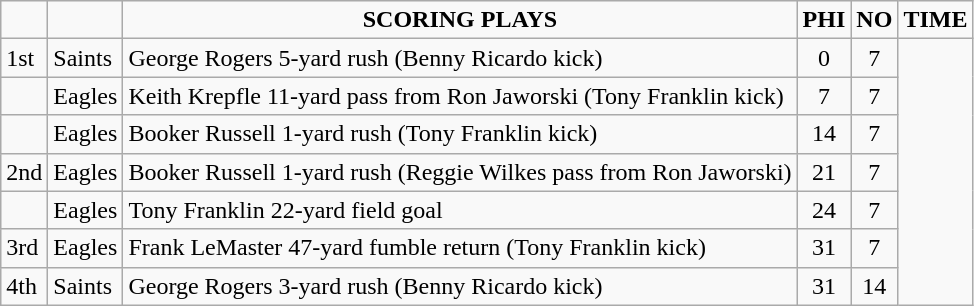<table class="wikitable">
<tr align="center">
<td></td>
<td></td>
<td><strong>SCORING PLAYS</strong></td>
<td><strong>PHI</strong></td>
<td><strong>NO</strong></td>
<td><strong>TIME</strong></td>
</tr>
<tr>
<td>1st</td>
<td>Saints</td>
<td>George Rogers 5-yard rush (Benny Ricardo kick)</td>
<td align="center">0</td>
<td align="center">7</td>
</tr>
<tr>
<td></td>
<td>Eagles</td>
<td>Keith Krepfle 11-yard pass from Ron Jaworski (Tony Franklin kick)</td>
<td align="center">7</td>
<td align="center">7</td>
</tr>
<tr>
<td></td>
<td>Eagles</td>
<td>Booker Russell 1-yard rush (Tony Franklin kick)</td>
<td align="center">14</td>
<td align="center">7</td>
</tr>
<tr>
<td>2nd</td>
<td>Eagles</td>
<td>Booker Russell 1-yard rush (Reggie Wilkes pass from Ron Jaworski)</td>
<td align="center">21</td>
<td align="center">7</td>
</tr>
<tr>
<td></td>
<td>Eagles</td>
<td>Tony Franklin 22-yard field goal</td>
<td align="center">24</td>
<td align="center">7</td>
</tr>
<tr>
<td>3rd</td>
<td>Eagles</td>
<td>Frank LeMaster 47-yard fumble return (Tony Franklin kick)</td>
<td align="center">31</td>
<td align="center">7</td>
</tr>
<tr>
<td>4th</td>
<td>Saints</td>
<td>George Rogers 3-yard rush (Benny Ricardo kick)</td>
<td align="center">31</td>
<td align="center">14</td>
</tr>
</table>
